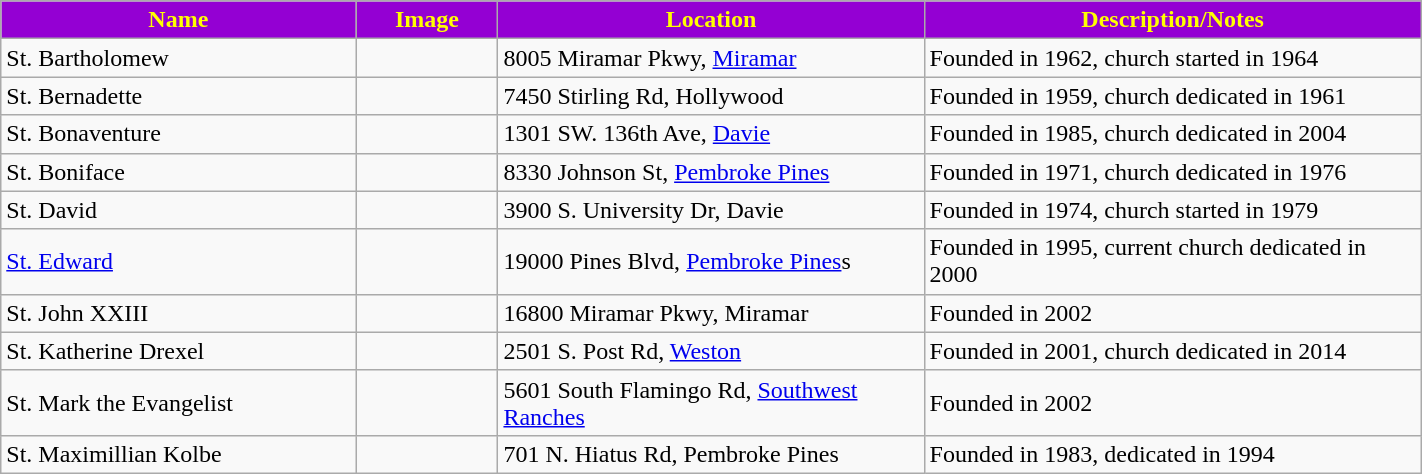<table class="wikitable sortable" style="width:75%">
<tr>
<th style="background:darkviolet; color:yellow;" width="25%"><strong>Name</strong></th>
<th style="background:darkviolet; color:yellow;" width="10%"><strong>Image</strong></th>
<th style="background:darkviolet; color:yellow;" width="30%"><strong>Location</strong></th>
<th style="background:darkviolet; color:yellow;" width="35%"><strong>Description/Notes</strong></th>
</tr>
<tr>
<td>St. Bartholomew</td>
<td></td>
<td>8005 Miramar Pkwy, <a href='#'>Miramar</a></td>
<td>Founded in 1962, church started in 1964</td>
</tr>
<tr>
<td>St. Bernadette</td>
<td></td>
<td>7450 Stirling Rd, Hollywood</td>
<td>Founded in 1959, church dedicated in 1961</td>
</tr>
<tr>
<td>St. Bonaventure</td>
<td></td>
<td>1301 SW. 136th Ave, <a href='#'>Davie</a></td>
<td>Founded in 1985, church dedicated in 2004</td>
</tr>
<tr>
<td>St. Boniface</td>
<td></td>
<td>8330 Johnson St, <a href='#'>Pembroke Pines</a></td>
<td>Founded in 1971, church dedicated in 1976</td>
</tr>
<tr>
<td>St. David</td>
<td></td>
<td>3900 S. University Dr, Davie</td>
<td>Founded in 1974, church started in 1979</td>
</tr>
<tr>
<td><a href='#'>St. Edward</a></td>
<td></td>
<td>19000 Pines Blvd, <a href='#'>Pembroke Pines</a>s</td>
<td>Founded in 1995, current church dedicated in 2000</td>
</tr>
<tr>
<td>St. John XXIII</td>
<td></td>
<td>16800 Miramar Pkwy, Miramar</td>
<td>Founded in 2002</td>
</tr>
<tr>
<td>St. Katherine Drexel</td>
<td></td>
<td>2501 S. Post Rd, <a href='#'>Weston</a></td>
<td>Founded in 2001, church dedicated in 2014</td>
</tr>
<tr>
<td>St. Mark the Evangelist</td>
<td></td>
<td>5601 South Flamingo Rd, <a href='#'>Southwest Ranches</a></td>
<td>Founded in 2002</td>
</tr>
<tr>
<td>St. Maximillian Kolbe</td>
<td></td>
<td>701 N. Hiatus Rd, Pembroke Pines</td>
<td>Founded in 1983, dedicated in 1994</td>
</tr>
</table>
